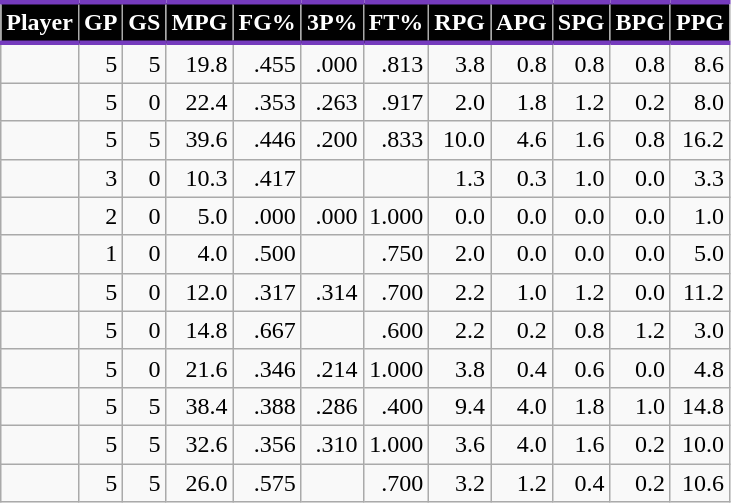<table class="wikitable sortable" style="text-align:right;">
<tr>
<th style="background:#010101; color:#FFFFFF; border-top:#753BBD 3px solid; border-bottom:#753BBD 3px solid;">Player</th>
<th style="background:#010101; color:#FFFFFF; border-top:#753BBD 3px solid; border-bottom:#753BBD 3px solid;">GP</th>
<th style="background:#010101; color:#FFFFFF; border-top:#753BBD 3px solid; border-bottom:#753BBD 3px solid;">GS</th>
<th style="background:#010101; color:#FFFFFF; border-top:#753BBD 3px solid; border-bottom:#753BBD 3px solid;">MPG</th>
<th style="background:#010101; color:#FFFFFF; border-top:#753BBD 3px solid; border-bottom:#753BBD 3px solid;">FG%</th>
<th style="background:#010101; color:#FFFFFF; border-top:#753BBD 3px solid; border-bottom:#753BBD 3px solid;">3P%</th>
<th style="background:#010101; color:#FFFFFF; border-top:#753BBD 3px solid; border-bottom:#753BBD 3px solid;">FT%</th>
<th style="background:#010101; color:#FFFFFF; border-top:#753BBD 3px solid; border-bottom:#753BBD 3px solid;">RPG</th>
<th style="background:#010101; color:#FFFFFF; border-top:#753BBD 3px solid; border-bottom:#753BBD 3px solid;">APG</th>
<th style="background:#010101; color:#FFFFFF; border-top:#753BBD 3px solid; border-bottom:#753BBD 3px solid;">SPG</th>
<th style="background:#010101; color:#FFFFFF; border-top:#753BBD 3px solid; border-bottom:#753BBD 3px solid;">BPG</th>
<th style="background:#010101; color:#FFFFFF; border-top:#753BBD 3px solid; border-bottom:#753BBD 3px solid;">PPG</th>
</tr>
<tr>
<td></td>
<td>5</td>
<td>5</td>
<td>19.8</td>
<td>.455</td>
<td>.000</td>
<td>.813</td>
<td>3.8</td>
<td>0.8</td>
<td>0.8</td>
<td>0.8</td>
<td>8.6</td>
</tr>
<tr>
<td></td>
<td>5</td>
<td>0</td>
<td>22.4</td>
<td>.353</td>
<td>.263</td>
<td>.917</td>
<td>2.0</td>
<td>1.8</td>
<td>1.2</td>
<td>0.2</td>
<td>8.0</td>
</tr>
<tr>
<td></td>
<td>5</td>
<td>5</td>
<td>39.6</td>
<td>.446</td>
<td>.200</td>
<td>.833</td>
<td>10.0</td>
<td>4.6</td>
<td>1.6</td>
<td>0.8</td>
<td>16.2</td>
</tr>
<tr>
<td></td>
<td>3</td>
<td>0</td>
<td>10.3</td>
<td>.417</td>
<td></td>
<td></td>
<td>1.3</td>
<td>0.3</td>
<td>1.0</td>
<td>0.0</td>
<td>3.3</td>
</tr>
<tr>
<td></td>
<td>2</td>
<td>0</td>
<td>5.0</td>
<td>.000</td>
<td>.000</td>
<td>1.000</td>
<td>0.0</td>
<td>0.0</td>
<td>0.0</td>
<td>0.0</td>
<td>1.0</td>
</tr>
<tr>
<td></td>
<td>1</td>
<td>0</td>
<td>4.0</td>
<td>.500</td>
<td></td>
<td>.750</td>
<td>2.0</td>
<td>0.0</td>
<td>0.0</td>
<td>0.0</td>
<td>5.0</td>
</tr>
<tr>
<td></td>
<td>5</td>
<td>0</td>
<td>12.0</td>
<td>.317</td>
<td>.314</td>
<td>.700</td>
<td>2.2</td>
<td>1.0</td>
<td>1.2</td>
<td>0.0</td>
<td>11.2</td>
</tr>
<tr>
<td></td>
<td>5</td>
<td>0</td>
<td>14.8</td>
<td>.667</td>
<td></td>
<td>.600</td>
<td>2.2</td>
<td>0.2</td>
<td>0.8</td>
<td>1.2</td>
<td>3.0</td>
</tr>
<tr>
<td></td>
<td>5</td>
<td>0</td>
<td>21.6</td>
<td>.346</td>
<td>.214</td>
<td>1.000</td>
<td>3.8</td>
<td>0.4</td>
<td>0.6</td>
<td>0.0</td>
<td>4.8</td>
</tr>
<tr>
<td></td>
<td>5</td>
<td>5</td>
<td>38.4</td>
<td>.388</td>
<td>.286</td>
<td>.400</td>
<td>9.4</td>
<td>4.0</td>
<td>1.8</td>
<td>1.0</td>
<td>14.8</td>
</tr>
<tr>
<td></td>
<td>5</td>
<td>5</td>
<td>32.6</td>
<td>.356</td>
<td>.310</td>
<td>1.000</td>
<td>3.6</td>
<td>4.0</td>
<td>1.6</td>
<td>0.2</td>
<td>10.0</td>
</tr>
<tr>
<td></td>
<td>5</td>
<td>5</td>
<td>26.0</td>
<td>.575</td>
<td></td>
<td>.700</td>
<td>3.2</td>
<td>1.2</td>
<td>0.4</td>
<td>0.2</td>
<td>10.6</td>
</tr>
</table>
